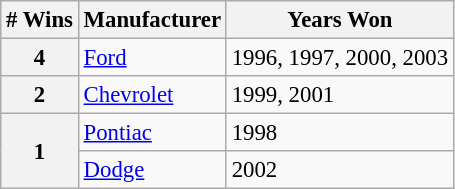<table class="wikitable" style="font-size: 95%;">
<tr>
<th># Wins</th>
<th>Manufacturer</th>
<th>Years Won</th>
</tr>
<tr>
<th>4</th>
<td><a href='#'>Ford</a></td>
<td>1996, 1997, 2000, 2003</td>
</tr>
<tr>
<th>2</th>
<td><a href='#'>Chevrolet</a></td>
<td>1999, 2001</td>
</tr>
<tr>
<th rowspan="2">1</th>
<td><a href='#'>Pontiac</a></td>
<td>1998</td>
</tr>
<tr>
<td><a href='#'>Dodge</a></td>
<td>2002</td>
</tr>
</table>
